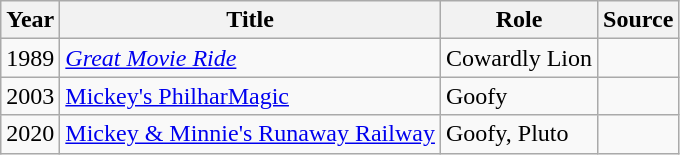<table class="wikitable sortable">
<tr>
<th>Year</th>
<th>Title</th>
<th>Role</th>
<th>Source</th>
</tr>
<tr>
<td>1989</td>
<td><em><a href='#'>Great Movie Ride</a></em></td>
<td>Cowardly Lion</td>
<td></td>
</tr>
<tr>
<td>2003</td>
<td><a href='#'>Mickey's PhilharMagic</a></td>
<td>Goofy</td>
<td></td>
</tr>
<tr>
<td>2020</td>
<td><a href='#'>Mickey & Minnie's Runaway Railway</a></td>
<td>Goofy, Pluto</td>
<td></td>
</tr>
</table>
